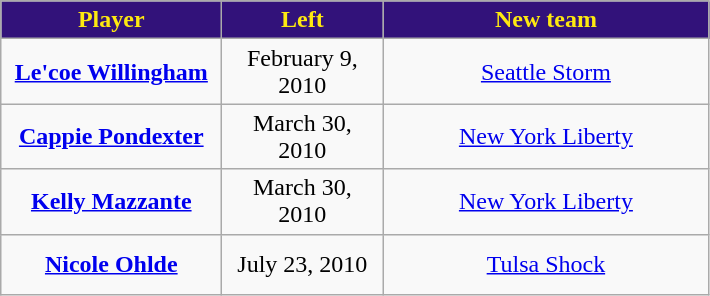<table class="wikitable" style="text-align: center">
<tr align="center"  bgcolor="#dddddd">
<td style="background:#32127A;color:#FDE910; width:140px"><strong>Player</strong></td>
<td style="background:#32127A;color:#FDE910; width:100px"><strong>Left</strong></td>
<td style="background:#32127A;color:#FDE910; width:210px"><strong>New team</strong></td>
</tr>
<tr style="height:40px">
<td><strong><a href='#'>Le'coe Willingham</a></strong></td>
<td>February 9, 2010</td>
<td><a href='#'>Seattle Storm</a></td>
</tr>
<tr style="height:40px">
<td><strong><a href='#'>Cappie Pondexter</a></strong></td>
<td>March 30, 2010</td>
<td><a href='#'>New York Liberty</a></td>
</tr>
<tr style="height:40px">
<td><strong><a href='#'>Kelly Mazzante</a></strong></td>
<td>March 30, 2010</td>
<td><a href='#'>New York Liberty</a></td>
</tr>
<tr style="height:40px">
<td><strong><a href='#'>Nicole Ohlde</a></strong></td>
<td>July 23, 2010</td>
<td><a href='#'>Tulsa Shock</a></td>
</tr>
</table>
